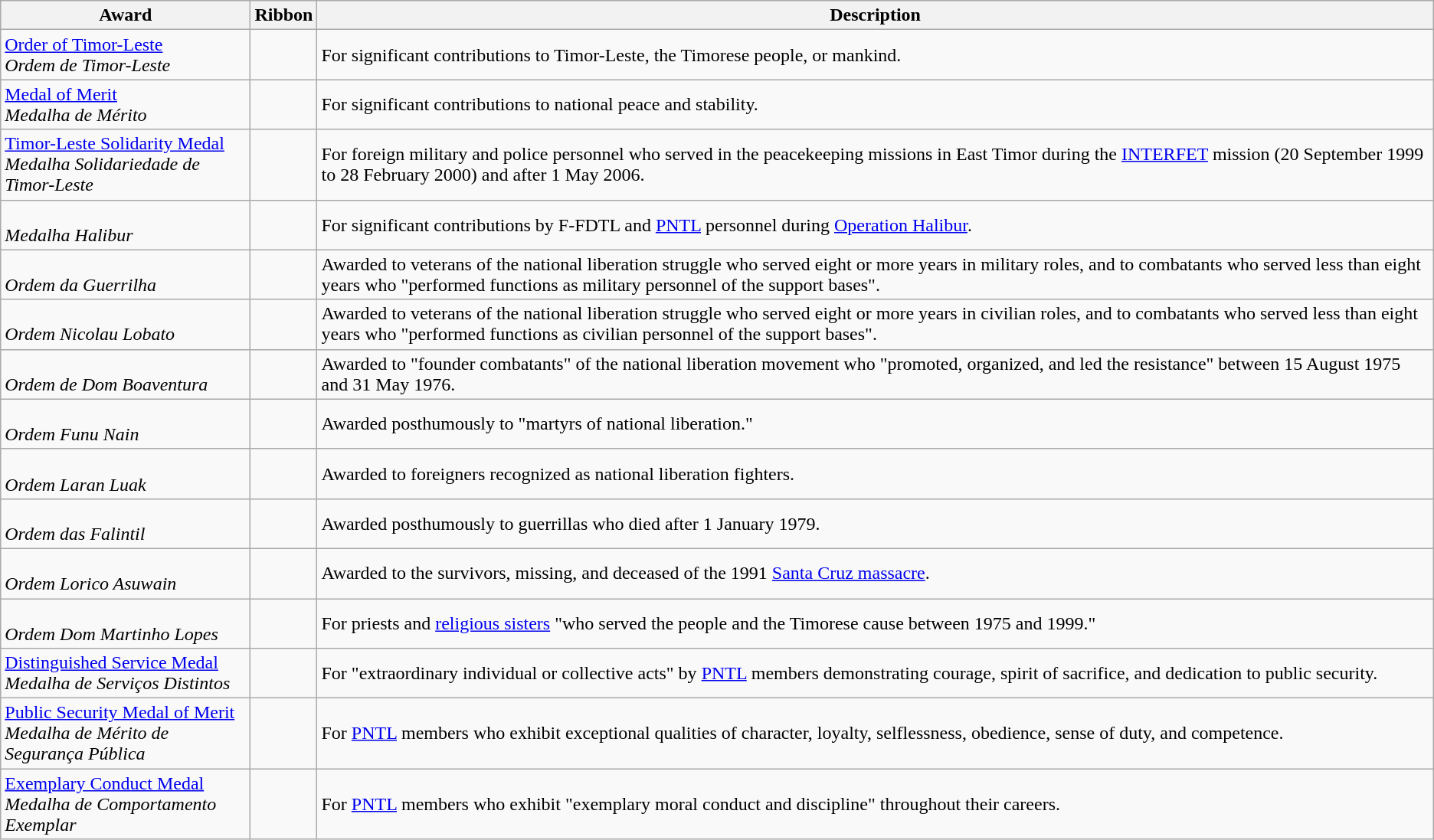<table class="wikitable sortable defaultcenter col1left">
<tr>
<th>Award</th>
<th>Ribbon</th>
<th>Description</th>
</tr>
<tr>
<td><a href='#'>Order of Timor-Leste</a><br><em>Ordem de Timor-Leste</em></td>
<td></td>
<td>For significant contributions to Timor-Leste, the Timorese people, or mankind.</td>
</tr>
<tr>
<td><a href='#'>Medal of Merit</a><br><em>Medalha de Mérito</em></td>
<td></td>
<td>For significant contributions to national peace and stability.</td>
</tr>
<tr>
<td><a href='#'>Timor-Leste Solidarity Medal</a><br><em>Medalha Solidariedade de Timor-Leste</em></td>
<td></td>
<td>For foreign military and police personnel who served in the peacekeeping missions in East Timor during the <a href='#'>INTERFET</a> mission (20 September 1999 to 28 February 2000) and after 1 May 2006.</td>
</tr>
<tr>
<td><br><em>Medalha Halibur</em></td>
<td></td>
<td>For significant contributions by F-FDTL and <a href='#'>PNTL</a> personnel during <a href='#'>Operation Halibur</a>.</td>
</tr>
<tr>
<td><br><em>Ordem da Guerrilha</em></td>
<td></td>
<td>Awarded to veterans of the national liberation struggle who served eight or more years in military roles, and to combatants who served less than eight years who "performed functions as military personnel of the support bases".</td>
</tr>
<tr>
<td><br><em>Ordem Nicolau Lobato</em></td>
<td></td>
<td>Awarded to veterans of the national liberation struggle who served eight or more years in civilian roles, and to combatants who served less than eight years who "performed functions as civilian personnel of the support bases".</td>
</tr>
<tr>
<td><br><em>Ordem de Dom Boaventura</em></td>
<td></td>
<td>Awarded to "founder combatants" of the national liberation movement who "promoted, organized, and led the resistance" between 15 August 1975 and 31 May 1976.</td>
</tr>
<tr>
<td><br><em>Ordem Funu Nain</em></td>
<td></td>
<td>Awarded posthumously to "martyrs of national liberation."</td>
</tr>
<tr>
<td><br><em>Ordem Laran Luak</em></td>
<td></td>
<td>Awarded to foreigners recognized as national liberation fighters.</td>
</tr>
<tr>
<td><br><em>Ordem das Falintil</em></td>
<td></td>
<td>Awarded posthumously to guerrillas who died after 1 January 1979.</td>
</tr>
<tr>
<td><br><em>Ordem Lorico Asuwain</em></td>
<td></td>
<td>Awarded to the survivors, missing, and deceased of the 1991 <a href='#'>Santa Cruz massacre</a>.</td>
</tr>
<tr>
<td><br><em>Ordem Dom Martinho Lopes</em></td>
<td></td>
<td>For priests and <a href='#'>religious sisters</a> "who served the people and the Timorese cause between 1975 and 1999."</td>
</tr>
<tr>
<td><a href='#'>Distinguished Service Medal</a><br><em>Medalha de Serviços Distintos</em></td>
<td></td>
<td>For "extraordinary individual or collective acts" by <a href='#'>PNTL</a> members demonstrating courage, spirit of sacrifice, and dedication to public security.</td>
</tr>
<tr>
<td><a href='#'>Public Security Medal of Merit</a><br><em>Medalha de Mérito de Segurança Pública</em></td>
<td></td>
<td>For <a href='#'>PNTL</a> members who exhibit exceptional qualities of character, loyalty, selflessness, obedience, sense of duty, and competence.</td>
</tr>
<tr>
<td><a href='#'>Exemplary Conduct Medal</a><br><em>Medalha de Comportamento Exemplar</em></td>
<td></td>
<td>For <a href='#'>PNTL</a> members who exhibit "exemplary moral conduct and discipline" throughout their careers.</td>
</tr>
</table>
